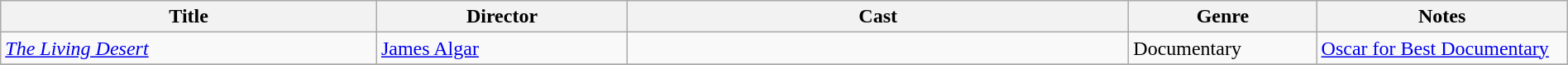<table class="wikitable" style="width:100%;">
<tr>
<th style="width:24%;">Title</th>
<th style="width:16%;">Director</th>
<th style="width:32%;">Cast</th>
<th style="width:12%;">Genre</th>
<th style="width:16%;">Notes</th>
</tr>
<tr>
<td><em><a href='#'>The Living Desert</a></em></td>
<td><a href='#'>James Algar</a></td>
<td></td>
<td>Documentary</td>
<td><a href='#'>Oscar for Best Documentary</a></td>
</tr>
<tr>
</tr>
</table>
